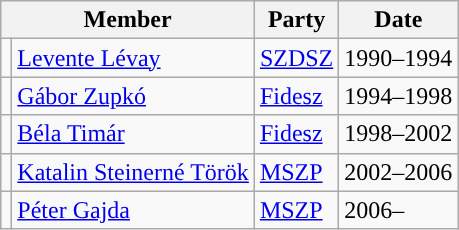<table class=wikitable>
<tr>
<th colspan=2>Member</th>
<th>Party</th>
<th>Date</th>
</tr>
<tr>
<td style="background-color:"></td>
<td><a href='#'>Levente Lévay</a></td>
<td><a href='#'>SZDSZ</a></td>
<td>1990–1994</td>
</tr>
<tr>
<td style="background-color:"></td>
<td><a href='#'>Gábor Zupkó</a></td>
<td><a href='#'>Fidesz</a></td>
<td>1994–1998</td>
</tr>
<tr>
<td style="background-color:"></td>
<td><a href='#'>Béla Timár</a></td>
<td><a href='#'>Fidesz</a></td>
<td>1998–2002</td>
</tr>
<tr>
<td style="background-color:"></td>
<td><a href='#'>Katalin Steinerné Török</a></td>
<td><a href='#'>MSZP</a></td>
<td>2002–2006</td>
</tr>
<tr>
<td style="background-color:"></td>
<td><a href='#'>Péter Gajda</a></td>
<td><a href='#'>MSZP</a></td>
<td>2006–</td>
</tr>
</table>
